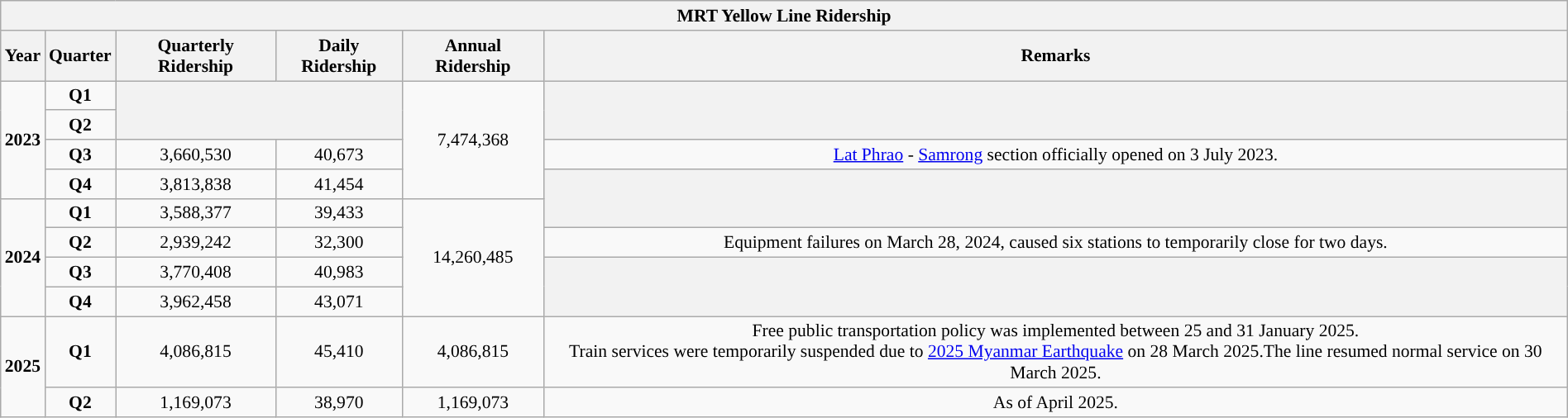<table class="wikitable" style="margin:auto;font-align:center;text-align:center;font-size:90%;">
<tr>
<th colspan="6" align="center" style="background:#">MRT Yellow Line Ridership</th>
</tr>
<tr>
<th style="background:#">Year</th>
<th style="background:#">Quarter</th>
<th style="background:#">Quarterly Ridership</th>
<th style="background:#">Daily Ridership</th>
<th style="background:#"><strong>Annual Ridership</strong></th>
<th style="background:#">Remarks</th>
</tr>
<tr>
<td rowspan="4"><strong>2023</strong></td>
<td><strong>Q1</strong></td>
<th colspan="2" rowspan="2"></th>
<td rowspan="4">7,474,368</td>
<th rowspan="2"></th>
</tr>
<tr>
<td><strong>Q2</strong></td>
</tr>
<tr>
<td><strong>Q3</strong></td>
<td>3,660,530</td>
<td>40,673</td>
<td><a href='#'>Lat Phrao</a> - <a href='#'>Samrong</a> section officially opened on 3 July 2023.</td>
</tr>
<tr>
<td><strong>Q4</strong></td>
<td>3,813,838</td>
<td>41,454</td>
<th rowspan="2"></th>
</tr>
<tr>
<td rowspan="4"><strong>2024</strong></td>
<td><strong>Q1</strong></td>
<td>3,588,377</td>
<td>39,433</td>
<td rowspan="4">14,260,485</td>
</tr>
<tr>
<td><strong>Q2</strong></td>
<td>2,939,242</td>
<td>32,300</td>
<td>Equipment failures on March 28, 2024, caused six stations to temporarily close for two days.</td>
</tr>
<tr>
<td><strong>Q3</strong></td>
<td>3,770,408</td>
<td>40,983</td>
<th rowspan="2"></th>
</tr>
<tr>
<td><strong>Q4</strong></td>
<td>3,962,458</td>
<td>43,071</td>
</tr>
<tr>
<td rowspan="2"><strong>2025</strong></td>
<td><strong>Q1</strong></td>
<td>4,086,815</td>
<td>45,410</td>
<td>4,086,815</td>
<td>Free public transportation policy was implemented between 25 and 31 January 2025.<br>Train services were temporarily suspended due to <a href='#'>2025 Myanmar Earthquake</a> on 28 March 2025.The line resumed normal service on 30 March 2025.</td>
</tr>
<tr>
<td><strong>Q2</strong></td>
<td>1,169,073</td>
<td>38,970</td>
<td>1,169,073</td>
<td>As of April 2025.</td>
</tr>
</table>
